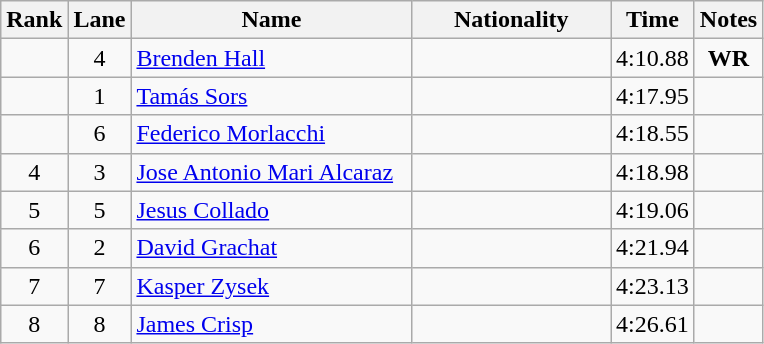<table class="wikitable sortable" style="text-align:center">
<tr>
<th>Rank</th>
<th>Lane</th>
<th style="width:180px">Name</th>
<th style="width:125px">Nationality</th>
<th>Time</th>
<th>Notes</th>
</tr>
<tr>
<td></td>
<td>4</td>
<td style="text-align:left;"><a href='#'>Brenden Hall</a></td>
<td style="text-align:left;"></td>
<td>4:10.88</td>
<td><strong>WR</strong></td>
</tr>
<tr>
<td></td>
<td>1</td>
<td style="text-align:left;"><a href='#'>Tamás Sors</a></td>
<td style="text-align:left;"></td>
<td>4:17.95</td>
<td></td>
</tr>
<tr>
<td></td>
<td>6</td>
<td style="text-align:left;"><a href='#'>Federico Morlacchi</a></td>
<td style="text-align:left;"></td>
<td>4:18.55</td>
<td></td>
</tr>
<tr>
<td>4</td>
<td>3</td>
<td style="text-align:left;"><a href='#'>Jose Antonio Mari Alcaraz</a></td>
<td style="text-align:left;"></td>
<td>4:18.98</td>
<td></td>
</tr>
<tr>
<td>5</td>
<td>5</td>
<td style="text-align:left;"><a href='#'>Jesus Collado</a></td>
<td style="text-align:left;"></td>
<td>4:19.06</td>
<td></td>
</tr>
<tr>
<td>6</td>
<td>2</td>
<td style="text-align:left;"><a href='#'>David Grachat</a></td>
<td style="text-align:left;"></td>
<td>4:21.94</td>
<td></td>
</tr>
<tr>
<td>7</td>
<td>7</td>
<td style="text-align:left;"><a href='#'>Kasper Zysek</a></td>
<td style="text-align:left;"></td>
<td>4:23.13</td>
<td></td>
</tr>
<tr>
<td>8</td>
<td>8</td>
<td style="text-align:left;"><a href='#'>James Crisp</a></td>
<td style="text-align:left;"></td>
<td>4:26.61</td>
<td></td>
</tr>
</table>
